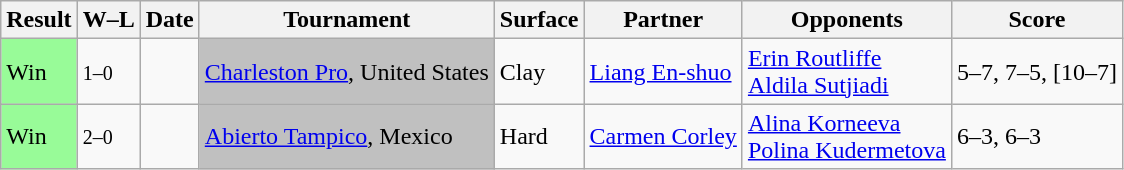<table class="sortable wikitable">
<tr>
<th>Result</th>
<th class="unsortable">W–L</th>
<th>Date</th>
<th>Tournament</th>
<th>Surface</th>
<th>Partner</th>
<th>Opponents</th>
<th class="unsortable">Score</th>
</tr>
<tr>
<td bgcolor=#98fb98>Win</td>
<td><small>1–0</small></td>
<td><a href='#'></a></td>
<td bgcolor=silver><a href='#'>Charleston Pro</a>, United States</td>
<td>Clay</td>
<td> <a href='#'>Liang En-shuo</a></td>
<td> <a href='#'>Erin Routliffe</a> <br>  <a href='#'>Aldila Sutjiadi</a></td>
<td>5–7, 7–5, [10–7]</td>
</tr>
<tr>
<td style="background:#98fb98;">Win</td>
<td><small>2–0</small></td>
<td><a href='#'></a></td>
<td style="background:silver;"><a href='#'>Abierto Tampico</a>, Mexico</td>
<td>Hard</td>
<td> <a href='#'>Carmen Corley</a></td>
<td> <a href='#'>Alina Korneeva</a> <br>  <a href='#'>Polina Kudermetova</a></td>
<td>6–3, 6–3</td>
</tr>
</table>
